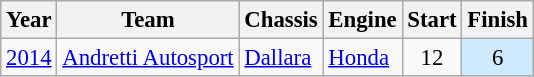<table class="wikitable" style="font-size: 95%;">
<tr>
<th>Year</th>
<th>Team</th>
<th>Chassis</th>
<th>Engine</th>
<th>Start</th>
<th>Finish</th>
</tr>
<tr>
<td><a href='#'>2014</a></td>
<td><a href='#'>Andretti Autosport</a></td>
<td><a href='#'>Dallara</a></td>
<td><a href='#'>Honda</a></td>
<td align=center>12</td>
<td align=center style="background:#CFEAFF;">6</td>
</tr>
</table>
